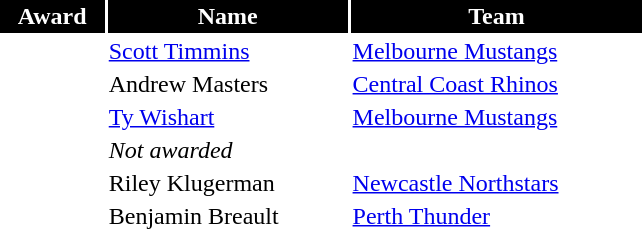<table class="toccolours" style="width:27em">
<tr>
<th style="background:black;color:white;border:black 1px solid">Award</th>
<th style="background:black;color:white;border:black 1px solid">Name</th>
<th style="background:black;color:white;border:black 1px solid">Team</th>
</tr>
<tr>
<td></td>
<td> <a href='#'>Scott Timmins</a></td>
<td><a href='#'>Melbourne Mustangs</a></td>
</tr>
<tr>
<td></td>
<td> Andrew Masters</td>
<td><a href='#'>Central Coast Rhinos</a></td>
</tr>
<tr>
<td></td>
<td> <a href='#'>Ty Wishart</a></td>
<td><a href='#'>Melbourne Mustangs</a></td>
</tr>
<tr>
<td></td>
<td><em>Not awarded</em></td>
</tr>
<tr>
<td></td>
<td> Riley Klugerman</td>
<td><a href='#'>Newcastle Northstars</a></td>
</tr>
<tr>
<td></td>
<td> Benjamin Breault</td>
<td><a href='#'>Perth Thunder</a></td>
</tr>
<tr>
</tr>
</table>
